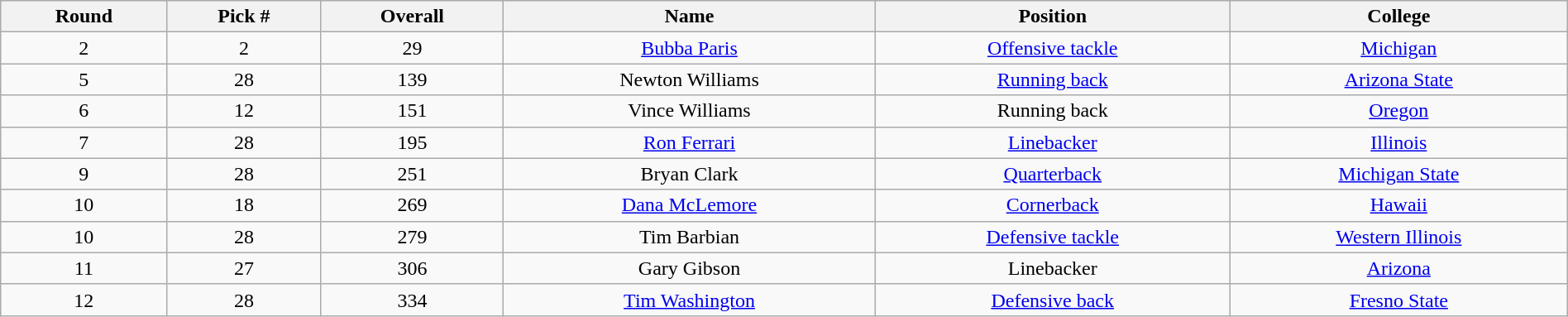<table class="wikitable sortable sortable" style="width: 100%; text-align:center">
<tr>
<th>Round</th>
<th>Pick #</th>
<th>Overall</th>
<th>Name</th>
<th>Position</th>
<th>College</th>
</tr>
<tr>
<td>2</td>
<td>2</td>
<td>29</td>
<td><a href='#'>Bubba Paris</a></td>
<td><a href='#'>Offensive tackle</a></td>
<td><a href='#'>Michigan</a></td>
</tr>
<tr>
<td>5</td>
<td>28</td>
<td>139</td>
<td>Newton Williams</td>
<td><a href='#'>Running back</a></td>
<td><a href='#'>Arizona State</a></td>
</tr>
<tr>
<td>6</td>
<td>12</td>
<td>151</td>
<td>Vince Williams</td>
<td>Running back</td>
<td><a href='#'>Oregon</a></td>
</tr>
<tr>
<td>7</td>
<td>28</td>
<td>195</td>
<td><a href='#'>Ron Ferrari</a></td>
<td><a href='#'>Linebacker</a></td>
<td><a href='#'>Illinois</a></td>
</tr>
<tr>
<td>9</td>
<td>28</td>
<td>251</td>
<td>Bryan Clark</td>
<td><a href='#'>Quarterback</a></td>
<td><a href='#'>Michigan State</a></td>
</tr>
<tr>
<td>10</td>
<td>18</td>
<td>269</td>
<td><a href='#'>Dana McLemore</a></td>
<td><a href='#'>Cornerback</a></td>
<td><a href='#'>Hawaii</a></td>
</tr>
<tr>
<td>10</td>
<td>28</td>
<td>279</td>
<td>Tim Barbian</td>
<td><a href='#'>Defensive tackle</a></td>
<td><a href='#'>Western Illinois</a></td>
</tr>
<tr>
<td>11</td>
<td>27</td>
<td>306</td>
<td>Gary Gibson</td>
<td>Linebacker</td>
<td><a href='#'>Arizona</a></td>
</tr>
<tr>
<td>12</td>
<td>28</td>
<td>334</td>
<td><a href='#'>Tim Washington</a></td>
<td><a href='#'>Defensive back</a></td>
<td><a href='#'>Fresno State</a></td>
</tr>
</table>
